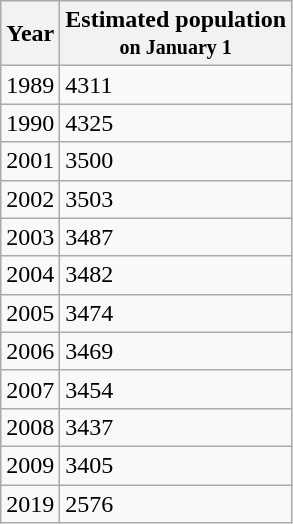<table class="wikitable">
<tr>
<th>Year</th>
<th>Estimated population<br><small>on January 1</small></th>
</tr>
<tr>
<td>1989</td>
<td>4311</td>
</tr>
<tr>
<td>1990</td>
<td>4325</td>
</tr>
<tr>
<td>2001</td>
<td>3500</td>
</tr>
<tr>
<td>2002</td>
<td>3503</td>
</tr>
<tr>
<td>2003</td>
<td>3487</td>
</tr>
<tr>
<td>2004</td>
<td>3482</td>
</tr>
<tr>
<td>2005</td>
<td>3474</td>
</tr>
<tr>
<td>2006</td>
<td>3469</td>
</tr>
<tr>
<td>2007</td>
<td>3454</td>
</tr>
<tr>
<td>2008</td>
<td>3437</td>
</tr>
<tr>
<td>2009</td>
<td>3405</td>
</tr>
<tr>
<td>2019</td>
<td>2576</td>
</tr>
</table>
